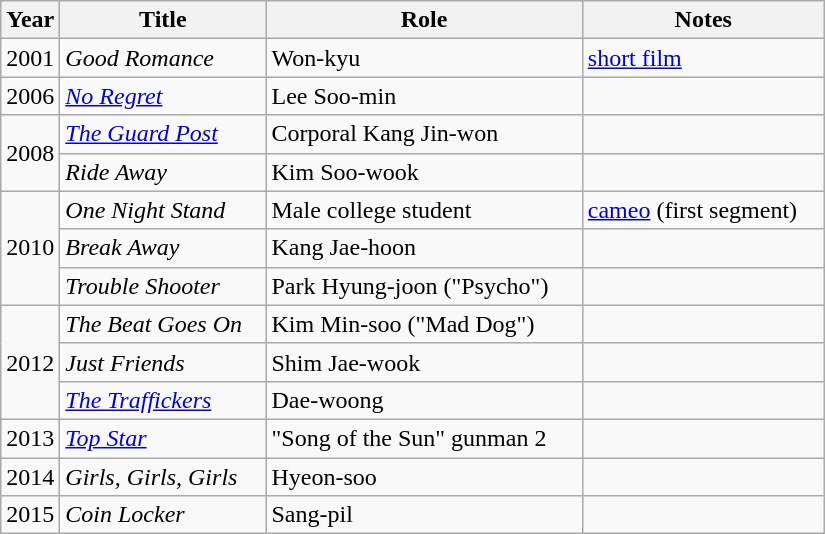<table class="wikitable" style="width:550px">
<tr>
<th width=10>Year</th>
<th>Title</th>
<th>Role</th>
<th>Notes</th>
</tr>
<tr>
<td>2001</td>
<td><em>Good Romance</em></td>
<td>Won-kyu</td>
<td><a href='#'>short film</a></td>
</tr>
<tr>
<td>2006</td>
<td><em><a href='#'>No Regret</a></em></td>
<td>Lee Soo-min</td>
<td></td>
</tr>
<tr>
<td rowspan=2>2008</td>
<td><em><a href='#'>The Guard Post</a></em></td>
<td>Corporal Kang Jin-won</td>
<td></td>
</tr>
<tr>
<td><em>Ride Away</em></td>
<td>Kim Soo-wook</td>
<td></td>
</tr>
<tr>
<td rowspan=3>2010</td>
<td><em>One Night Stand</em></td>
<td>Male college student</td>
<td><a href='#'>cameo</a> (first segment)</td>
</tr>
<tr>
<td><em>Break Away</em></td>
<td>Kang Jae-hoon</td>
<td></td>
</tr>
<tr>
<td><em>Trouble Shooter</em></td>
<td>Park Hyung-joon ("Psycho")</td>
<td></td>
</tr>
<tr>
<td rowspan=3>2012</td>
<td><em>The Beat Goes On</em></td>
<td>Kim Min-soo ("Mad Dog")</td>
<td></td>
</tr>
<tr>
<td><em>Just Friends</em></td>
<td>Shim Jae-wook</td>
<td></td>
</tr>
<tr>
<td><em><a href='#'>The Traffickers</a></em></td>
<td>Dae-woong</td>
<td></td>
</tr>
<tr>
<td>2013</td>
<td><em><a href='#'>Top Star</a></em></td>
<td>"Song of the Sun" gunman 2</td>
<td></td>
</tr>
<tr>
<td>2014</td>
<td><em>Girls, Girls, Girls</em></td>
<td>Hyeon-soo</td>
<td></td>
</tr>
<tr>
<td>2015</td>
<td><em>Coin Locker</em></td>
<td>Sang-pil</td>
<td></td>
</tr>
</table>
